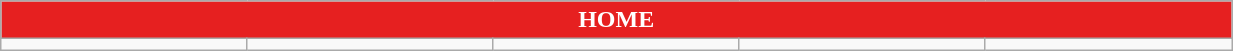<table class="wikitable collapsible collapsed" style="width:65%">
<tr>
<th colspan=10 ! style="color:white; background:#E62020">HOME</th>
</tr>
<tr>
<td></td>
<td></td>
<td></td>
<td></td>
<td></td>
</tr>
</table>
